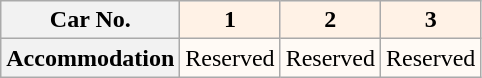<table class="wikitable">
<tr>
<th>Car No.</th>
<th style="background: #FFF2E6">1</th>
<th style="background: #FFF2E6">2</th>
<th style="background: #FFF2E6">3</th>
</tr>
<tr>
<th>Accommodation</th>
<td style="background: #FFFAF5">Reserved</td>
<td style="background: #FFFAF5">Reserved</td>
<td style="background: #FFFAF5">Reserved</td>
</tr>
</table>
